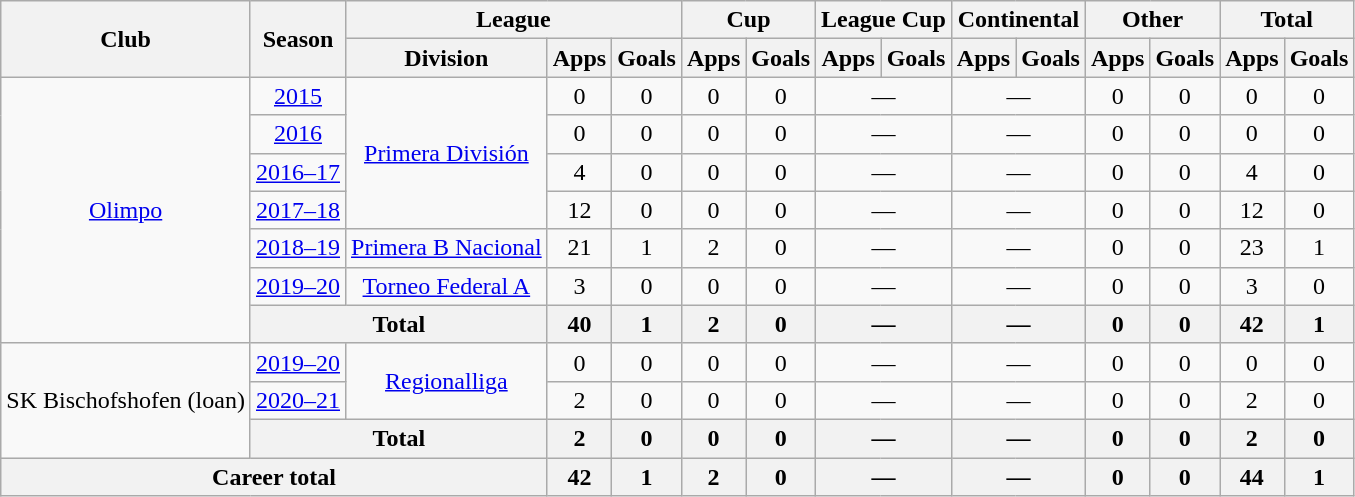<table class="wikitable" style="text-align:center">
<tr>
<th rowspan="2">Club</th>
<th rowspan="2">Season</th>
<th colspan="3">League</th>
<th colspan="2">Cup</th>
<th colspan="2">League Cup</th>
<th colspan="2">Continental</th>
<th colspan="2">Other</th>
<th colspan="2">Total</th>
</tr>
<tr>
<th>Division</th>
<th>Apps</th>
<th>Goals</th>
<th>Apps</th>
<th>Goals</th>
<th>Apps</th>
<th>Goals</th>
<th>Apps</th>
<th>Goals</th>
<th>Apps</th>
<th>Goals</th>
<th>Apps</th>
<th>Goals</th>
</tr>
<tr>
<td rowspan="7"><a href='#'>Olimpo</a></td>
<td><a href='#'>2015</a></td>
<td rowspan="4"><a href='#'>Primera División</a></td>
<td>0</td>
<td>0</td>
<td>0</td>
<td>0</td>
<td colspan="2">—</td>
<td colspan="2">—</td>
<td>0</td>
<td>0</td>
<td>0</td>
<td>0</td>
</tr>
<tr>
<td><a href='#'>2016</a></td>
<td>0</td>
<td>0</td>
<td>0</td>
<td>0</td>
<td colspan="2">—</td>
<td colspan="2">—</td>
<td>0</td>
<td>0</td>
<td>0</td>
<td>0</td>
</tr>
<tr>
<td><a href='#'>2016–17</a></td>
<td>4</td>
<td>0</td>
<td>0</td>
<td>0</td>
<td colspan="2">—</td>
<td colspan="2">—</td>
<td>0</td>
<td>0</td>
<td>4</td>
<td>0</td>
</tr>
<tr>
<td><a href='#'>2017–18</a></td>
<td>12</td>
<td>0</td>
<td>0</td>
<td>0</td>
<td colspan="2">—</td>
<td colspan="2">—</td>
<td>0</td>
<td>0</td>
<td>12</td>
<td>0</td>
</tr>
<tr>
<td><a href='#'>2018–19</a></td>
<td rowspan="1"><a href='#'>Primera B Nacional</a></td>
<td>21</td>
<td>1</td>
<td>2</td>
<td>0</td>
<td colspan="2">—</td>
<td colspan="2">—</td>
<td>0</td>
<td>0</td>
<td>23</td>
<td>1</td>
</tr>
<tr>
<td><a href='#'>2019–20</a></td>
<td rowspan="1"><a href='#'>Torneo Federal A</a></td>
<td>3</td>
<td>0</td>
<td>0</td>
<td>0</td>
<td colspan="2">—</td>
<td colspan="2">—</td>
<td>0</td>
<td>0</td>
<td>3</td>
<td>0</td>
</tr>
<tr>
<th colspan="2">Total</th>
<th>40</th>
<th>1</th>
<th>2</th>
<th>0</th>
<th colspan="2">—</th>
<th colspan="2">—</th>
<th>0</th>
<th>0</th>
<th>42</th>
<th>1</th>
</tr>
<tr>
<td rowspan="3">SK Bischofshofen (loan)</td>
<td><a href='#'>2019–20</a></td>
<td rowspan="2"><a href='#'>Regionalliga</a></td>
<td>0</td>
<td>0</td>
<td>0</td>
<td>0</td>
<td colspan="2">—</td>
<td colspan="2">—</td>
<td>0</td>
<td>0</td>
<td>0</td>
<td>0</td>
</tr>
<tr>
<td><a href='#'>2020–21</a></td>
<td>2</td>
<td>0</td>
<td>0</td>
<td>0</td>
<td colspan="2">—</td>
<td colspan="2">—</td>
<td>0</td>
<td>0</td>
<td>2</td>
<td>0</td>
</tr>
<tr>
<th colspan="2">Total</th>
<th>2</th>
<th>0</th>
<th>0</th>
<th>0</th>
<th colspan="2">—</th>
<th colspan="2">—</th>
<th>0</th>
<th>0</th>
<th>2</th>
<th>0</th>
</tr>
<tr>
<th colspan="3">Career total</th>
<th>42</th>
<th>1</th>
<th>2</th>
<th>0</th>
<th colspan="2">—</th>
<th colspan="2">—</th>
<th>0</th>
<th>0</th>
<th>44</th>
<th>1</th>
</tr>
</table>
